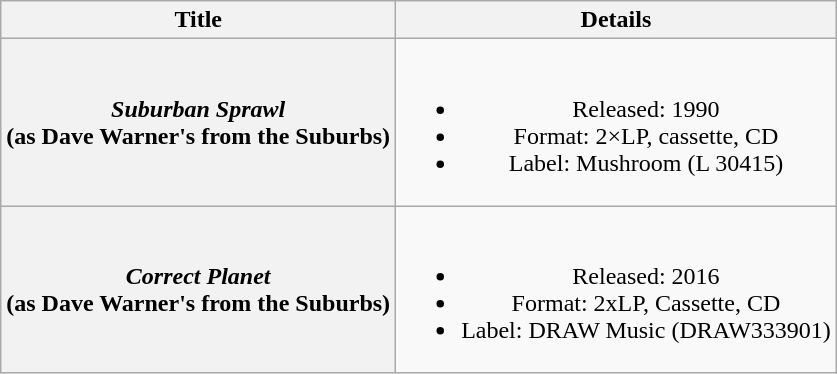<table class="wikitable plainrowheaders" style="text-align:center">
<tr>
<th scope="col">Title</th>
<th scope="col">Details</th>
</tr>
<tr>
<th scope="row"><em>Suburban Sprawl</em> <br> (as Dave Warner's from the Suburbs)</th>
<td><br><ul><li>Released: 1990</li><li>Format: 2×LP, cassette, CD</li><li>Label: Mushroom (L 30415)</li></ul></td>
</tr>
<tr>
<th scope="row"><em>Correct Planet</em> <br> (as Dave Warner's from the Suburbs)</th>
<td><br><ul><li>Released: 2016</li><li>Format: 2xLP, Cassette, CD</li><li>Label: DRAW Music (DRAW333901)</li></ul></td>
</tr>
</table>
